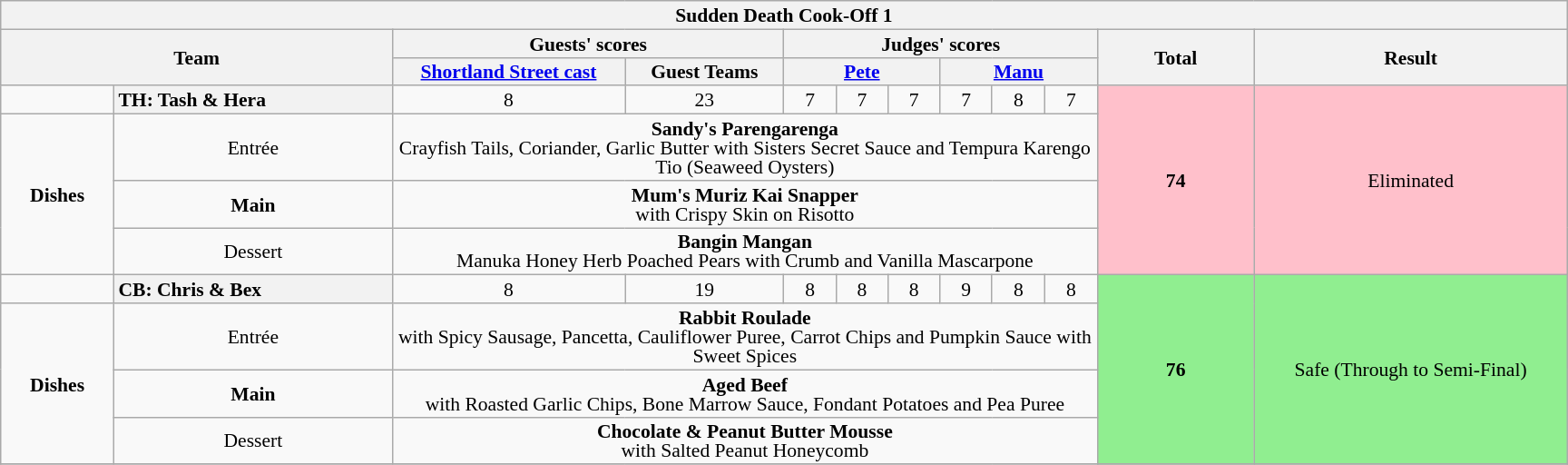<table class="wikitable" style="text-align: center; font-size: 90%; line-height:14px; width:80em;">
<tr>
<th colspan="12" >Sudden Death Cook-Off 1</th>
</tr>
<tr>
<th rowspan="2" style="width:25%;" colspan="2">Team</th>
<th colspan="2" style="width:25%;">Guests' scores</th>
<th colspan="6" style="with:50%;">Judges' scores</th>
<th rowspan="2" style="width:10%;">Total<br></th>
<th rowspan="2" style="width:20%;">Result</th>
</tr>
<tr>
<th style="width:40px;"><a href='#'>Shortland Street cast</a></th>
<th style="width:40px;">Guest Teams</th>
<th colspan="3" style="width:40px;"><a href='#'>Pete</a></th>
<th colspan="3" style="width:40px;"><a href='#'>Manu</a></th>
</tr>
<tr>
<td></td>
<th scope="row" style="text-align:left;"><strong>TH: Tash & Hera</strong></th>
<td>8</td>
<td>23</td>
<td>7</td>
<td>7</td>
<td>7</td>
<td>7</td>
<td>8</td>
<td>7</td>
<td rowspan="4" bgcolor="pink"><strong>74</strong></td>
<td rowspan="4" bgcolor="pink">Eliminated </td>
</tr>
<tr>
<td rowspan="3"><strong>Dishes</strong></td>
<td>Entrée</td>
<td colspan="8"><strong>Sandy's Parengarenga</strong><br>Crayfish Tails, Coriander, Garlic Butter with Sisters Secret Sauce and Tempura Karengo Tio (Seaweed Oysters)</td>
</tr>
<tr>
<td><strong>Main</strong></td>
<td colspan="8"><strong>Mum's Muriz Kai Snapper</strong><br>with Crispy Skin on Risotto</td>
</tr>
<tr>
<td>Dessert</td>
<td colspan="8"><strong>Bangin Mangan</strong><br>Manuka Honey Herb Poached Pears with Crumb and Vanilla Mascarpone</td>
</tr>
<tr>
<td></td>
<th scope="row" style="text-align:left;"><strong>CB: Chris & Bex</strong></th>
<td>8</td>
<td>19</td>
<td>8</td>
<td>8</td>
<td>8</td>
<td>9</td>
<td>8</td>
<td>8</td>
<td rowspan="4" bgcolor="lightgreen"><strong>76</strong></td>
<td rowspan="4" bgcolor="lightgreen">Safe (Through to Semi-Final)</td>
</tr>
<tr>
<td rowspan="3"><strong>Dishes</strong></td>
<td>Entrée</td>
<td colspan="8"><strong>Rabbit Roulade</strong><br>with Spicy Sausage, Pancetta, Cauliflower Puree, Carrot Chips and Pumpkin Sauce with Sweet Spices</td>
</tr>
<tr>
<td><strong>Main</strong></td>
<td colspan="8"><strong>Aged Beef</strong> <br> with Roasted Garlic Chips, Bone Marrow Sauce, Fondant Potatoes and Pea Puree</td>
</tr>
<tr>
<td>Dessert</td>
<td colspan="8"><strong>Chocolate & Peanut Butter Mousse</strong><br>with Salted Peanut Honeycomb</td>
</tr>
<tr>
</tr>
</table>
